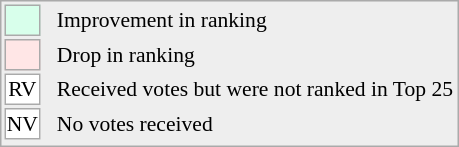<table align="right" style="font-size:90%; border:1px solid #aaaaaa; white-space:nowrap; background:#eeeeee;">
<tr>
<td style="background:#d8ffeb; width:20px; border:1px solid #aaaaaa;"> </td>
<td rowspan="5"> </td>
<td>Improvement in ranking</td>
</tr>
<tr>
<td style="background:#ffe6e6; width:20px; border:1px solid #aaaaaa;"> </td>
<td>Drop in ranking</td>
</tr>
<tr>
<td align="center" style="width:20px; border:1px solid #aaaaaa; background:white;">RV</td>
<td>Received votes but were not ranked in Top 25</td>
</tr>
<tr>
<td align="center" style="width:20px; border:1px solid #aaaaaa; background:white;">NV</td>
<td>No votes received</td>
</tr>
<tr>
</tr>
</table>
